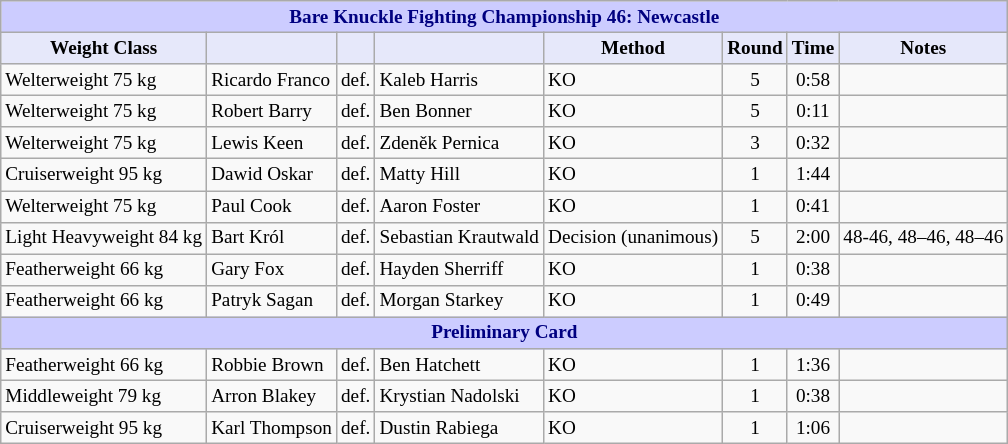<table class="wikitable" style="font-size: 80%;">
<tr>
<th colspan="8" style="background-color: #ccf; color: #000080; text-align: center;"><strong>Bare Knuckle Fighting Championship 46: Newcastle</strong></th>
</tr>
<tr>
<th colspan="1" style="background-color: #E6E8FA; color: #000000; text-align: center;">Weight Class</th>
<th colspan="1" style="background-color: #E6E8FA; color: #000000; text-align: center;"></th>
<th colspan="1" style="background-color: #E6E8FA; color: #000000; text-align: center;"></th>
<th colspan="1" style="background-color: #E6E8FA; color: #000000; text-align: center;"></th>
<th colspan="1" style="background-color: #E6E8FA; color: #000000; text-align: center;">Method</th>
<th colspan="1" style="background-color: #E6E8FA; color: #000000; text-align: center;">Round</th>
<th colspan="1" style="background-color: #E6E8FA; color: #000000; text-align: center;">Time</th>
<th colspan="1" style="background-color: #E6E8FA; color: #000000; text-align: center;">Notes</th>
</tr>
<tr>
<td>Welterweight 75 kg</td>
<td> Ricardo Franco</td>
<td align=center>def.</td>
<td> Kaleb Harris</td>
<td>KO</td>
<td align=center>5</td>
<td align=center>0:58</td>
<td></td>
</tr>
<tr>
<td>Welterweight 75 kg</td>
<td> Robert Barry</td>
<td align=center>def.</td>
<td> Ben Bonner</td>
<td>KO</td>
<td align=center>5</td>
<td align=center>0:11</td>
<td></td>
</tr>
<tr>
<td>Welterweight 75 kg</td>
<td> Lewis Keen</td>
<td align=center>def.</td>
<td> Zdeněk Pernica</td>
<td>KO</td>
<td align=center>3</td>
<td align=center>0:32</td>
<td></td>
</tr>
<tr>
<td>Cruiserweight 95 kg</td>
<td> Dawid Oskar</td>
<td align=center>def.</td>
<td> Matty Hill</td>
<td>KO</td>
<td align=center>1</td>
<td align=center>1:44</td>
<td></td>
</tr>
<tr>
<td>Welterweight 75 kg</td>
<td> Paul Cook</td>
<td align=center>def.</td>
<td> Aaron Foster</td>
<td>KO</td>
<td align=center>1</td>
<td align=center>0:41</td>
<td></td>
</tr>
<tr>
<td>Light Heavyweight 84 kg</td>
<td> Bart Król</td>
<td align=center>def.</td>
<td> Sebastian Krautwald</td>
<td>Decision (unanimous)</td>
<td align=center>5</td>
<td align=center>2:00</td>
<td>48-46, 48–46, 48–46</td>
</tr>
<tr>
<td>Featherweight 66 kg</td>
<td> Gary Fox</td>
<td align=center>def.</td>
<td> Hayden Sherriff</td>
<td>KO</td>
<td align=center>1</td>
<td align=center>0:38</td>
<td></td>
</tr>
<tr>
<td>Featherweight 66 kg</td>
<td> Patryk Sagan</td>
<td align=center>def.</td>
<td> Morgan Starkey</td>
<td>KO</td>
<td align=center>1</td>
<td align=center>0:49</td>
<td></td>
</tr>
<tr>
<th colspan="8" style="background-color: #ccf; color: #000080; text-align: center;"><strong>Preliminary Card</strong></th>
</tr>
<tr>
<td>Featherweight 66 kg</td>
<td> Robbie Brown</td>
<td align=center>def.</td>
<td> Ben Hatchett</td>
<td>KO</td>
<td align=center>1</td>
<td align=center>1:36</td>
<td></td>
</tr>
<tr>
<td>Middleweight 79 kg</td>
<td> Arron Blakey</td>
<td align=center>def.</td>
<td> Krystian Nadolski</td>
<td>KO</td>
<td align=center>1</td>
<td align=center>0:38</td>
<td></td>
</tr>
<tr>
<td>Cruiserweight 95 kg</td>
<td> Karl Thompson</td>
<td align=center>def.</td>
<td> Dustin Rabiega</td>
<td>KO</td>
<td align=center>1</td>
<td align=center>1:06</td>
<td></td>
</tr>
</table>
